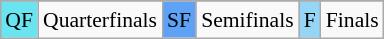<table class="wikitable" style="margin:0.5em auto; font-size:90%; line-height:1.25em;">
<tr>
</tr>
<tr>
<td bgcolor="#6be4f2" align=center>QF</td>
<td>Quarterfinals</td>
<td bgcolor="#5ea2f7" align=center>SF</td>
<td>Semifinals</td>
<td bgcolor="#95d6f7" align=center>F</td>
<td>Finals</td>
</tr>
</table>
